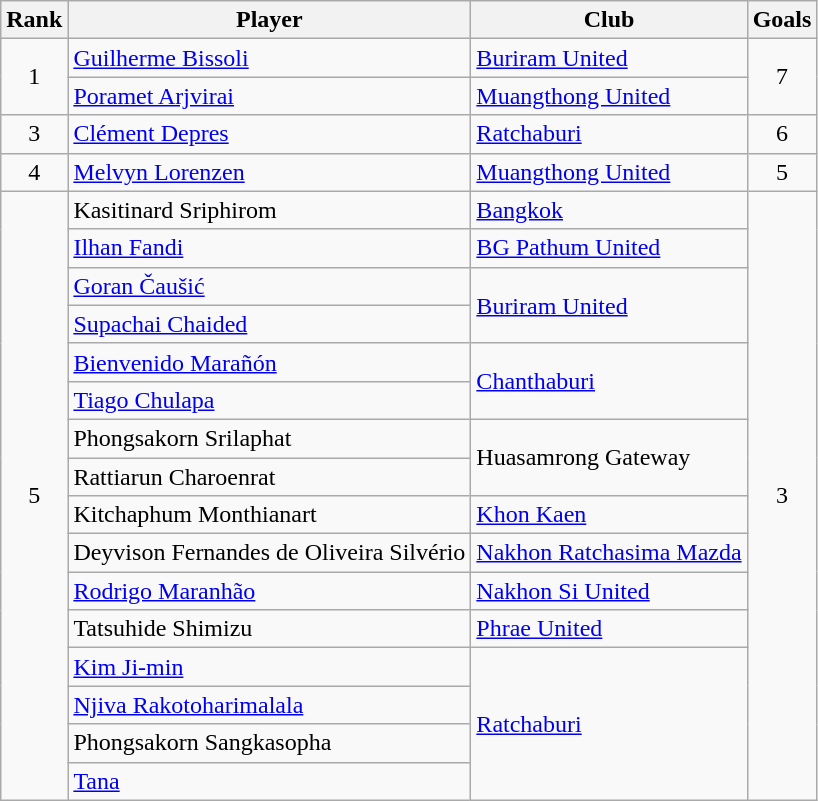<table class="wikitable sortable" style="text-align:center">
<tr>
<th>Rank</th>
<th>Player</th>
<th>Club</th>
<th>Goals</th>
</tr>
<tr>
<td rowspan="2">1</td>
<td align="left"> <a href='#'>Guilherme Bissoli</a></td>
<td align="left"><a href='#'>Buriram United</a></td>
<td rowspan="2">7</td>
</tr>
<tr>
<td align="left"> <a href='#'>Poramet Arjvirai</a></td>
<td align="left"><a href='#'>Muangthong United</a></td>
</tr>
<tr>
<td>3</td>
<td align="left"> <a href='#'>Clément Depres</a></td>
<td align="left"><a href='#'>Ratchaburi</a></td>
<td>6</td>
</tr>
<tr>
<td>4</td>
<td align="left"> <a href='#'>Melvyn Lorenzen</a></td>
<td align="left"><a href='#'>Muangthong United</a></td>
<td>5</td>
</tr>
<tr>
<td rowspan="16">5</td>
<td align="left"> Kasitinard Sriphirom</td>
<td align="left"><a href='#'>Bangkok</a></td>
<td rowspan="16">3</td>
</tr>
<tr>
<td align="left"> <a href='#'>Ilhan Fandi</a></td>
<td align="left"><a href='#'>BG Pathum United</a></td>
</tr>
<tr>
<td align="left"> <a href='#'>Goran Čaušić</a></td>
<td align="left"rowspan="2"><a href='#'>Buriram United</a></td>
</tr>
<tr>
<td align="left"> <a href='#'>Supachai Chaided</a></td>
</tr>
<tr>
<td align="left"> <a href='#'>Bienvenido Marañón</a></td>
<td align="left"rowspan="2"><a href='#'>Chanthaburi</a></td>
</tr>
<tr>
<td align="left"> <a href='#'>Tiago Chulapa</a></td>
</tr>
<tr>
<td align="left"> Phongsakorn Srilaphat</td>
<td align="left"rowspan="2">Huasamrong Gateway</td>
</tr>
<tr>
<td align="left"> Rattiarun Charoenrat</td>
</tr>
<tr>
<td align="left"> Kitchaphum Monthianart</td>
<td align="left"><a href='#'>Khon Kaen</a></td>
</tr>
<tr>
<td align="left"> Deyvison Fernandes de Oliveira Silvério</td>
<td align="left"><a href='#'>Nakhon Ratchasima Mazda</a></td>
</tr>
<tr>
<td align="left"> <a href='#'>Rodrigo Maranhão</a></td>
<td align="left"><a href='#'>Nakhon Si United</a></td>
</tr>
<tr>
<td align="left"> Tatsuhide Shimizu</td>
<td align="left"><a href='#'>Phrae United</a></td>
</tr>
<tr>
<td align="left"> <a href='#'>Kim Ji-min</a></td>
<td align="left"rowspan="4"><a href='#'>Ratchaburi</a></td>
</tr>
<tr>
<td align="left"> <a href='#'>Njiva Rakotoharimalala</a></td>
</tr>
<tr>
<td align="left"> Phongsakorn Sangkasopha</td>
</tr>
<tr>
<td align="left"> <a href='#'>Tana</a></td>
</tr>
</table>
